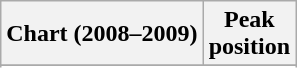<table class="wikitable sortable">
<tr>
<th>Chart (2008–2009)</th>
<th>Peak<br>position</th>
</tr>
<tr>
</tr>
<tr>
</tr>
<tr>
</tr>
<tr>
</tr>
<tr>
</tr>
<tr>
</tr>
</table>
